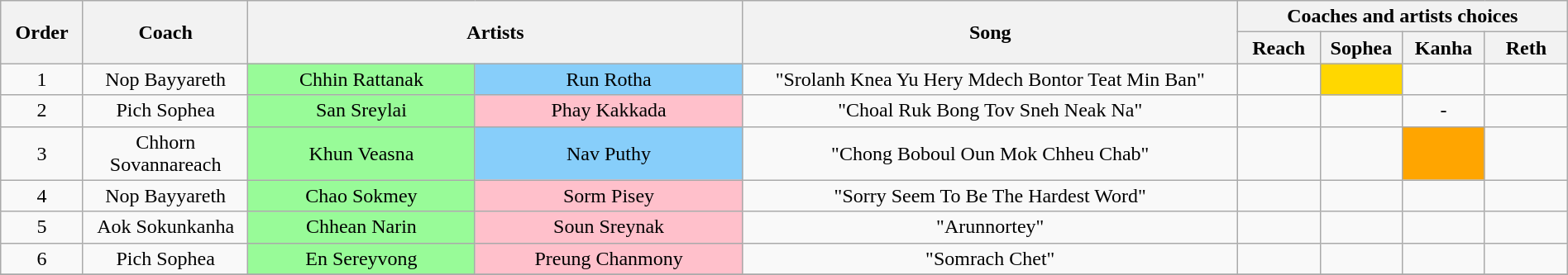<table class="wikitable" style="text-align:center; width:100%;">
<tr>
<th scope="col" style="width:05%;" rowspan="2">Order</th>
<th scope="col" style="width:10%;" rowspan="2">Coach</th>
<th scope="col" style="width:30%;" colspan="2" rowspan="2">Artists</th>
<th scope="col" style="width:30%;" rowspan="2">Song</th>
<th scope="col" style="width:20%;" colspan="4">Coaches and artists choices</th>
</tr>
<tr>
<th style="width:05%;">Reach</th>
<th style="width:05%;">Sophea</th>
<th style="width:05%;">Kanha</th>
<th style="width:05%;">Reth</th>
</tr>
<tr>
<td>1</td>
<td>Nop Bayyareth</td>
<td style="background:palegreen">Chhin Rattanak</td>
<td style="background:lightskyblue">Run Rotha</td>
<td>"Srolanh Knea Yu Hery Mdech Bontor Teat Min Ban"</td>
<td></td>
<td style = "background:gold;text-align:center;"></td>
<td></td>
<td></td>
</tr>
<tr>
<td>2</td>
<td>Pich Sophea</td>
<td style="background:palegreen">San Sreylai</td>
<td style="background:pink">Phay Kakkada</td>
<td>"Choal Ruk Bong Tov Sneh Neak Na"</td>
<td></td>
<td></td>
<td>-</td>
<td></td>
</tr>
<tr>
<td>3</td>
<td>Chhorn Sovannareach</td>
<td style="background:palegreen">Khun Veasna</td>
<td style="background:lightskyblue">Nav Puthy</td>
<td>"Chong Boboul Oun Mok Chheu Chab"</td>
<td></td>
<td></td>
<td style="background:orange;text-align:center;"></td>
<td></td>
</tr>
<tr>
<td>4</td>
<td>Nop Bayyareth</td>
<td style="background:palegreen">Chao Sokmey</td>
<td style="background:pink">Sorm Pisey</td>
<td>"Sorry Seem To Be The Hardest Word"</td>
<td></td>
<td></td>
<td></td>
<td></td>
</tr>
<tr>
<td>5</td>
<td>Aok Sokunkanha</td>
<td style="background:palegreen">Chhean Narin</td>
<td style="background:pink">Soun Sreynak</td>
<td>"Arunnortey"</td>
<td></td>
<td></td>
<td></td>
<td></td>
</tr>
<tr>
<td>6</td>
<td>Pich Sophea</td>
<td style="background:palegreen">En Sereyvong</td>
<td style="background:pink">Preung Chanmony</td>
<td>"Somrach Chet"</td>
<td></td>
<td></td>
<td></td>
<td></td>
</tr>
<tr>
</tr>
</table>
